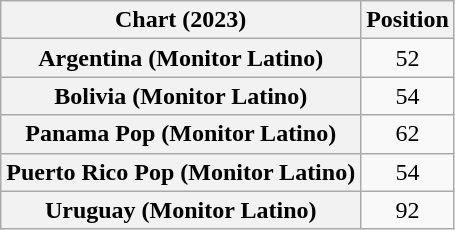<table class="wikitable plainrowheaders sortable" style="text-align:center">
<tr>
<th scope="col">Chart (2023)</th>
<th scope="col">Position</th>
</tr>
<tr>
<th scope="row">Argentina (Monitor Latino)</th>
<td>52</td>
</tr>
<tr>
<th scope="row">Bolivia (Monitor Latino)</th>
<td>54</td>
</tr>
<tr>
<th scope="row">Panama Pop (Monitor Latino)</th>
<td>62</td>
</tr>
<tr>
<th scope="row">Puerto Rico Pop (Monitor Latino)</th>
<td>54</td>
</tr>
<tr>
<th scope="row">Uruguay (Monitor Latino)</th>
<td>92</td>
</tr>
</table>
